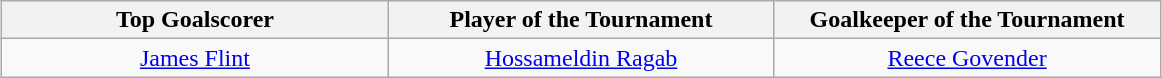<table class=wikitable style="margin:auto; text-align:center">
<tr>
<th style="width: 250px;">Top Goalscorer</th>
<th style="width: 250px;">Player of the Tournament</th>
<th style="width: 250px;">Goalkeeper of the Tournament</th>
</tr>
<tr>
<td> <a href='#'>James Flint</a></td>
<td> <a href='#'>Hossameldin Ragab</a></td>
<td> <a href='#'>Reece Govender</a></td>
</tr>
</table>
